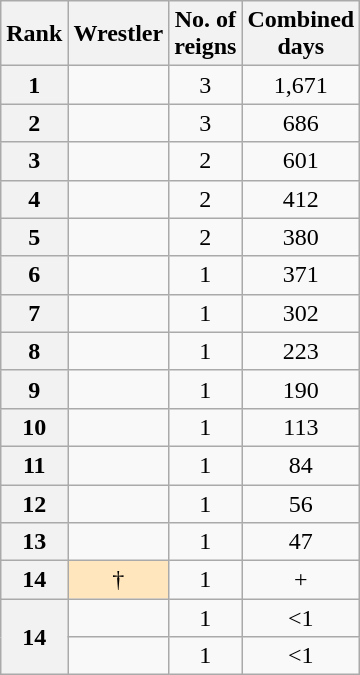<table class="wikitable sortable" style="text-align: center">
<tr>
<th>Rank</th>
<th>Wrestler</th>
<th>No. of<br>reigns</th>
<th>Combined<br>days</th>
</tr>
<tr>
<th>1</th>
<td></td>
<td>3</td>
<td>1,671</td>
</tr>
<tr>
<th>2</th>
<td></td>
<td>3</td>
<td>686</td>
</tr>
<tr>
<th>3</th>
<td></td>
<td>2</td>
<td>601</td>
</tr>
<tr>
<th>4</th>
<td></td>
<td>2</td>
<td>412</td>
</tr>
<tr>
<th>5</th>
<td></td>
<td>2</td>
<td>380</td>
</tr>
<tr>
<th>6</th>
<td></td>
<td>1</td>
<td>371</td>
</tr>
<tr>
<th>7</th>
<td></td>
<td>1</td>
<td>302</td>
</tr>
<tr>
<th>8</th>
<td></td>
<td>1</td>
<td>223</td>
</tr>
<tr>
<th>9</th>
<td></td>
<td>1</td>
<td>190</td>
</tr>
<tr>
<th>10</th>
<td></td>
<td>1</td>
<td>113</td>
</tr>
<tr>
<th>11</th>
<td></td>
<td>1</td>
<td>84</td>
</tr>
<tr>
<th>12</th>
<td></td>
<td>1</td>
<td>56</td>
</tr>
<tr>
<th>13</th>
<td></td>
<td>1</td>
<td>47</td>
</tr>
<tr>
<th>14</th>
<td style="background-color: #ffe6bd"> †</td>
<td>1</td>
<td>+</td>
</tr>
<tr>
<th rowspan=2>14</th>
<td></td>
<td>1</td>
<td><1</td>
</tr>
<tr>
<td></td>
<td>1</td>
<td><1</td>
</tr>
</table>
